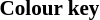<table class="toccolours" style="font-size:88%">
<tr>
<th>Colour key<br></th>
</tr>
<tr>
<td><br>
</td>
</tr>
</table>
